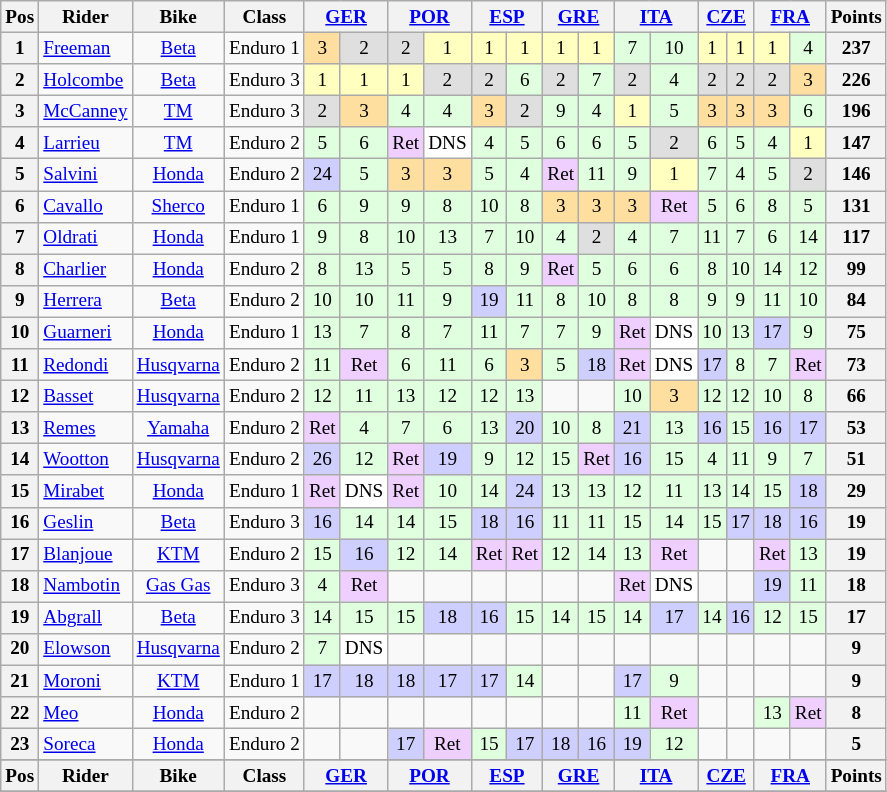<table class="wikitable" style="font-size: 80%; text-align:center">
<tr valign="top">
<th valign="middle">Pos</th>
<th valign="middle">Rider</th>
<th valign="middle">Bike</th>
<th valign="middle">Class</th>
<th colspan=2><a href='#'>GER</a><br></th>
<th colspan=2><a href='#'>POR</a><br></th>
<th colspan=2><a href='#'>ESP</a><br></th>
<th colspan=2><a href='#'>GRE</a><br></th>
<th colspan=2><a href='#'>ITA</a><br></th>
<th colspan=2><a href='#'>CZE</a><br></th>
<th colspan=2><a href='#'>FRA</a><br></th>
<th valign="middle">Points</th>
</tr>
<tr>
<th>1</th>
<td align=left> <a href='#'>Freeman</a></td>
<td><a href='#'>Beta</a></td>
<td>Enduro 1</td>
<td style="background:#ffdf9f;">3</td>
<td style="background:#dfdfdf;">2</td>
<td style="background:#dfdfdf;">2</td>
<td style="background:#ffffbf;">1</td>
<td style="background:#ffffbf;">1</td>
<td style="background:#ffffbf;">1</td>
<td style="background:#ffffbf;">1</td>
<td style="background:#ffffbf;">1</td>
<td style="background:#dfffdf;">7</td>
<td style="background:#dfffdf;">10</td>
<td style="background:#ffffbf;">1</td>
<td style="background:#ffffbf;">1</td>
<td style="background:#ffffbf;">1</td>
<td style="background:#dfffdf;">4</td>
<th>237</th>
</tr>
<tr>
<th>2</th>
<td align=left> <a href='#'>Holcombe</a></td>
<td><a href='#'>Beta</a></td>
<td>Enduro 3</td>
<td style="background:#ffffbf;">1</td>
<td style="background:#ffffbf;">1</td>
<td style="background:#ffffbf;">1</td>
<td style="background:#dfdfdf;">2</td>
<td style="background:#dfdfdf;">2</td>
<td style="background:#dfffdf;">6</td>
<td style="background:#dfdfdf;">2</td>
<td style="background:#dfffdf;">7</td>
<td style="background:#dfdfdf;">2</td>
<td style="background:#dfffdf;">4</td>
<td style="background:#dfdfdf;">2</td>
<td style="background:#dfdfdf;">2</td>
<td style="background:#dfdfdf;">2</td>
<td style="background:#ffdf9f;">3</td>
<th>226</th>
</tr>
<tr>
<th>3</th>
<td align=left> <a href='#'>McCanney</a></td>
<td><a href='#'>TM</a></td>
<td>Enduro 3</td>
<td style="background:#dfdfdf;">2</td>
<td style="background:#ffdf9f;">3</td>
<td style="background:#dfffdf;">4</td>
<td style="background:#dfffdf;">4</td>
<td style="background:#ffdf9f;">3</td>
<td style="background:#dfdfdf;">2</td>
<td style="background:#dfffdf;">9</td>
<td style="background:#dfffdf;">4</td>
<td style="background:#ffffbf;">1</td>
<td style="background:#dfffdf;">5</td>
<td style="background:#ffdf9f;">3</td>
<td style="background:#ffdf9f;">3</td>
<td style="background:#ffdf9f;">3</td>
<td style="background:#dfffdf;">6</td>
<th>196</th>
</tr>
<tr>
<th>4</th>
<td align=left> <a href='#'>Larrieu</a></td>
<td><a href='#'>TM</a></td>
<td>Enduro 2</td>
<td style="background:#dfffdf;">5</td>
<td style="background:#dfffdf;">6</td>
<td style="background:#efcfff;">Ret</td>
<td style="background:#ffffff;">DNS</td>
<td style="background:#dfffdf;">4</td>
<td style="background:#dfffdf;">5</td>
<td style="background:#dfffdf;">6</td>
<td style="background:#dfffdf;">6</td>
<td style="background:#dfffdf;">5</td>
<td style="background:#dfdfdf;">2</td>
<td style="background:#dfffdf;">6</td>
<td style="background:#dfffdf;">5</td>
<td style="background:#dfffdf;">4</td>
<td style="background:#ffffbf;">1</td>
<th>147</th>
</tr>
<tr>
<th>5</th>
<td align=left> <a href='#'>Salvini</a></td>
<td><a href='#'>Honda</a></td>
<td>Enduro 2</td>
<td style="background:#cfcfff;">24</td>
<td style="background:#dfffdf;">5</td>
<td style="background:#ffdf9f;">3</td>
<td style="background:#ffdf9f;">3</td>
<td style="background:#dfffdf;">5</td>
<td style="background:#dfffdf;">4</td>
<td style="background:#efcfff;">Ret</td>
<td style="background:#dfffdf;">11</td>
<td style="background:#dfffdf;">9</td>
<td style="background:#ffffbf;">1</td>
<td style="background:#dfffdf;">7</td>
<td style="background:#dfffdf;">4</td>
<td style="background:#dfffdf;">5</td>
<td style="background:#dfdfdf;">2</td>
<th>146</th>
</tr>
<tr>
<th>6</th>
<td align=left> <a href='#'>Cavallo</a></td>
<td><a href='#'>Sherco</a></td>
<td>Enduro 1</td>
<td style="background:#dfffdf;">6</td>
<td style="background:#dfffdf;">9</td>
<td style="background:#dfffdf;">9</td>
<td style="background:#dfffdf;">8</td>
<td style="background:#dfffdf;">10</td>
<td style="background:#dfffdf;">8</td>
<td style="background:#ffdf9f;">3</td>
<td style="background:#ffdf9f;">3</td>
<td style="background:#ffdf9f;">3</td>
<td style="background:#efcfff;">Ret</td>
<td style="background:#dfffdf;">5</td>
<td style="background:#dfffdf;">6</td>
<td style="background:#dfffdf;">8</td>
<td style="background:#dfffdf;">5</td>
<th>131</th>
</tr>
<tr>
<th>7</th>
<td align=left> <a href='#'>Oldrati</a></td>
<td><a href='#'>Honda</a></td>
<td>Enduro 1</td>
<td style="background:#dfffdf;">9</td>
<td style="background:#dfffdf;">8</td>
<td style="background:#dfffdf;">10</td>
<td style="background:#dfffdf;">13</td>
<td style="background:#dfffdf;">7</td>
<td style="background:#dfffdf;">10</td>
<td style="background:#dfffdf;">4</td>
<td style="background:#dfdfdf;">2</td>
<td style="background:#dfffdf;">4</td>
<td style="background:#dfffdf;">7</td>
<td style="background:#dfffdf;">11</td>
<td style="background:#dfffdf;">7</td>
<td style="background:#dfffdf;">6</td>
<td style="background:#dfffdf;">14</td>
<th>117</th>
</tr>
<tr>
<th>8</th>
<td align=left> <a href='#'>Charlier</a></td>
<td><a href='#'>Honda</a></td>
<td>Enduro 2</td>
<td style="background:#dfffdf;">8</td>
<td style="background:#dfffdf;">13</td>
<td style="background:#dfffdf;">5</td>
<td style="background:#dfffdf;">5</td>
<td style="background:#dfffdf;">8</td>
<td style="background:#dfffdf;">9</td>
<td style="background:#efcfff;">Ret</td>
<td style="background:#dfffdf;">5</td>
<td style="background:#dfffdf;">6</td>
<td style="background:#dfffdf;">6</td>
<td style="background:#dfffdf;">8</td>
<td style="background:#dfffdf;">10</td>
<td style="background:#dfffdf;">14</td>
<td style="background:#dfffdf;">12</td>
<th>99</th>
</tr>
<tr>
<th>9</th>
<td align=left> <a href='#'>Herrera</a></td>
<td><a href='#'>Beta</a></td>
<td>Enduro 2</td>
<td style="background:#dfffdf;">10</td>
<td style="background:#dfffdf;">10</td>
<td style="background:#dfffdf;">11</td>
<td style="background:#dfffdf;">9</td>
<td style="background:#cfcfff;">19</td>
<td style="background:#dfffdf;">11</td>
<td style="background:#dfffdf;">8</td>
<td style="background:#dfffdf;">10</td>
<td style="background:#dfffdf;">8</td>
<td style="background:#dfffdf;">8</td>
<td style="background:#dfffdf;">9</td>
<td style="background:#dfffdf;">9</td>
<td style="background:#dfffdf;">11</td>
<td style="background:#dfffdf;">10</td>
<th>84</th>
</tr>
<tr>
<th>10</th>
<td align=left> <a href='#'>Guarneri</a></td>
<td><a href='#'>Honda</a></td>
<td>Enduro 1</td>
<td style="background:#dfffdf;">13</td>
<td style="background:#dfffdf;">7</td>
<td style="background:#dfffdf;">8</td>
<td style="background:#dfffdf;">7</td>
<td style="background:#dfffdf;">11</td>
<td style="background:#dfffdf;">7</td>
<td style="background:#dfffdf;">7</td>
<td style="background:#dfffdf;">9</td>
<td style="background:#efcfff;">Ret</td>
<td style="background:#ffffff;">DNS</td>
<td style="background:#dfffdf;">10</td>
<td style="background:#dfffdf;">13</td>
<td style="background:#cfcfff;">17</td>
<td style="background:#dfffdf;">9</td>
<th>75</th>
</tr>
<tr>
<th>11</th>
<td align=left> <a href='#'>Redondi</a></td>
<td><a href='#'>Husqvarna</a></td>
<td>Enduro 2</td>
<td style="background:#dfffdf;">11</td>
<td style="background:#efcfff;">Ret</td>
<td style="background:#dfffdf;">6</td>
<td style="background:#dfffdf;">11</td>
<td style="background:#dfffdf;">6</td>
<td style="background:#ffdf9f;">3</td>
<td style="background:#dfffdf;">5</td>
<td style="background:#cfcfff;">18</td>
<td style="background:#efcfff;">Ret</td>
<td style="background:#ffffff;">DNS</td>
<td style="background:#cfcfff;">17</td>
<td style="background:#dfffdf;">8</td>
<td style="background:#dfffdf;">7</td>
<td style="background:#efcfff;">Ret</td>
<th>73</th>
</tr>
<tr>
<th>12</th>
<td align=left> <a href='#'>Basset</a></td>
<td><a href='#'>Husqvarna</a></td>
<td>Enduro 2</td>
<td style="background:#dfffdf;">12</td>
<td style="background:#dfffdf;">11</td>
<td style="background:#dfffdf;">13</td>
<td style="background:#dfffdf;">12</td>
<td style="background:#dfffdf;">12</td>
<td style="background:#dfffdf;">13</td>
<td></td>
<td></td>
<td style="background:#dfffdf;">10</td>
<td style="background:#ffdf9f;">3</td>
<td style="background:#dfffdf;">12</td>
<td style="background:#dfffdf;">12</td>
<td style="background:#dfffdf;">10</td>
<td style="background:#dfffdf;">8</td>
<th>66</th>
</tr>
<tr>
<th>13</th>
<td align=left> <a href='#'>Remes</a></td>
<td><a href='#'>Yamaha</a></td>
<td>Enduro 2</td>
<td style="background:#efcfff;">Ret</td>
<td style="background:#dfffdf;">4</td>
<td style="background:#dfffdf;">7</td>
<td style="background:#dfffdf;">6</td>
<td style="background:#dfffdf;">13</td>
<td style="background:#cfcfff;">20</td>
<td style="background:#dfffdf;">10</td>
<td style="background:#dfffdf;">8</td>
<td style="background:#cfcfff;">21</td>
<td style="background:#dfffdf;">13</td>
<td style="background:#cfcfff;">16</td>
<td style="background:#dfffdf;">15</td>
<td style="background:#cfcfff;">16</td>
<td style="background:#cfcfff;">17</td>
<th>53</th>
</tr>
<tr>
<th>14</th>
<td align=left> <a href='#'>Wootton</a></td>
<td><a href='#'>Husqvarna</a></td>
<td>Enduro 2</td>
<td style="background:#cfcfff;">26</td>
<td style="background:#dfffdf;">12</td>
<td style="background:#efcfff;">Ret</td>
<td style="background:#cfcfff;">19</td>
<td style="background:#dfffdf;">9</td>
<td style="background:#dfffdf;">12</td>
<td style="background:#dfffdf;">15</td>
<td style="background:#efcfff;">Ret</td>
<td style="background:#cfcfff;">16</td>
<td style="background:#dfffdf;">15</td>
<td style="background:#dfffdf;">4</td>
<td style="background:#dfffdf;">11</td>
<td style="background:#dfffdf;">9</td>
<td style="background:#dfffdf;">7</td>
<th>51</th>
</tr>
<tr>
<th>15</th>
<td align=left> <a href='#'>Mirabet</a></td>
<td><a href='#'>Honda</a></td>
<td>Enduro 1</td>
<td style="background:#efcfff;">Ret</td>
<td style="background:#ffffff;">DNS</td>
<td style="background:#efcfff;">Ret</td>
<td style="background:#dfffdf;">10</td>
<td style="background:#dfffdf;">14</td>
<td style="background:#cfcfff;">24</td>
<td style="background:#dfffdf;">13</td>
<td style="background:#dfffdf;">13</td>
<td style="background:#dfffdf;">12</td>
<td style="background:#dfffdf;">11</td>
<td style="background:#dfffdf;">13</td>
<td style="background:#dfffdf;">14</td>
<td style="background:#dfffdf;">15</td>
<td style="background:#cfcfff;">18</td>
<th>29</th>
</tr>
<tr>
<th>16</th>
<td align=left> <a href='#'>Geslin</a></td>
<td><a href='#'>Beta</a></td>
<td>Enduro 3</td>
<td style="background:#cfcfff;">16</td>
<td style="background:#dfffdf;">14</td>
<td style="background:#dfffdf;">14</td>
<td style="background:#dfffdf;">15</td>
<td style="background:#cfcfff;">18</td>
<td style="background:#cfcfff;">16</td>
<td style="background:#dfffdf;">11</td>
<td style="background:#dfffdf;">11</td>
<td style="background:#dfffdf;">15</td>
<td style="background:#dfffdf;">14</td>
<td style="background:#dfffdf;">15</td>
<td style="background:#cfcfff;">17</td>
<td style="background:#cfcfff;">18</td>
<td style="background:#cfcfff;">16</td>
<th>19</th>
</tr>
<tr>
<th>17</th>
<td align=left> <a href='#'>Blanjoue</a></td>
<td><a href='#'>KTM</a></td>
<td>Enduro 2</td>
<td style="background:#dfffdf;">15</td>
<td style="background:#cfcfff;">16</td>
<td style="background:#dfffdf;">12</td>
<td style="background:#dfffdf;">14</td>
<td style="background:#efcfff;">Ret</td>
<td style="background:#efcfff;">Ret</td>
<td style="background:#dfffdf;">12</td>
<td style="background:#dfffdf;">14</td>
<td style="background:#dfffdf;">13</td>
<td style="background:#efcfff;">Ret</td>
<td></td>
<td></td>
<td style="background:#efcfff;">Ret</td>
<td style="background:#dfffdf;">13</td>
<th>19</th>
</tr>
<tr>
<th>18</th>
<td align=left> <a href='#'>Nambotin</a></td>
<td><a href='#'>Gas Gas</a></td>
<td>Enduro 3</td>
<td style="background:#dfffdf;">4</td>
<td style="background:#efcfff;">Ret</td>
<td></td>
<td></td>
<td></td>
<td></td>
<td></td>
<td></td>
<td style="background:#efcfff;">Ret</td>
<td style="background:#ffffff;">DNS</td>
<td></td>
<td></td>
<td style="background:#cfcfff;">19</td>
<td style="background:#dfffdf;">11</td>
<th>18</th>
</tr>
<tr>
<th>19</th>
<td align=left> <a href='#'>Abgrall</a></td>
<td><a href='#'>Beta</a></td>
<td>Enduro 3</td>
<td style="background:#dfffdf;">14</td>
<td style="background:#dfffdf;">15</td>
<td style="background:#dfffdf;">15</td>
<td style="background:#cfcfff;">18</td>
<td style="background:#cfcfff;">16</td>
<td style="background:#dfffdf;">15</td>
<td style="background:#dfffdf;">14</td>
<td style="background:#dfffdf;">15</td>
<td style="background:#dfffdf;">14</td>
<td style="background:#cfcfff;">17</td>
<td style="background:#dfffdf;">14</td>
<td style="background:#cfcfff;">16</td>
<td style="background:#dfffdf;">12</td>
<td style="background:#dfffdf;">15</td>
<th>17</th>
</tr>
<tr>
<th>20</th>
<td align=left> <a href='#'>Elowson</a></td>
<td><a href='#'>Husqvarna</a></td>
<td>Enduro 2</td>
<td style="background:#dfffdf;">7</td>
<td style="background:#ffffff;">DNS</td>
<td></td>
<td></td>
<td></td>
<td></td>
<td></td>
<td></td>
<td></td>
<td></td>
<td></td>
<td></td>
<td></td>
<td></td>
<th>9</th>
</tr>
<tr>
<th>21</th>
<td align=left> <a href='#'>Moroni</a></td>
<td><a href='#'>KTM</a></td>
<td>Enduro 1</td>
<td style="background:#cfcfff;">17</td>
<td style="background:#cfcfff;">18</td>
<td style="background:#cfcfff;">18</td>
<td style="background:#cfcfff;">17</td>
<td style="background:#cfcfff;">17</td>
<td style="background:#dfffdf;">14</td>
<td></td>
<td></td>
<td style="background:#cfcfff;">17</td>
<td style="background:#dfffdf;">9</td>
<td></td>
<td></td>
<td></td>
<td></td>
<th>9</th>
</tr>
<tr>
<th>22</th>
<td align=left> <a href='#'>Meo</a></td>
<td><a href='#'>Honda</a></td>
<td>Enduro 2</td>
<td></td>
<td></td>
<td></td>
<td></td>
<td></td>
<td></td>
<td></td>
<td></td>
<td style="background:#dfffdf;">11</td>
<td style="background:#efcfff;">Ret</td>
<td></td>
<td></td>
<td style="background:#dfffdf;">13</td>
<td style="background:#efcfff;">Ret</td>
<th>8</th>
</tr>
<tr>
<th>23</th>
<td align=left> <a href='#'>Soreca</a></td>
<td><a href='#'>Honda</a></td>
<td>Enduro 2</td>
<td></td>
<td></td>
<td style="background:#cfcfff;">17</td>
<td style="background:#efcfff;">Ret</td>
<td style="background:#dfffdf;">15</td>
<td style="background:#cfcfff;">17</td>
<td style="background:#cfcfff;">18</td>
<td style="background:#cfcfff;">16</td>
<td style="background:#cfcfff;">19</td>
<td style="background:#dfffdf;">12</td>
<td></td>
<td></td>
<td></td>
<td></td>
<th>5</th>
</tr>
<tr>
</tr>
<tr valign="top">
<th valign="middle">Pos</th>
<th valign="middle">Rider</th>
<th valign="middle">Bike</th>
<th valign="middle">Class</th>
<th colspan=2><a href='#'>GER</a><br></th>
<th colspan=2><a href='#'>POR</a><br></th>
<th colspan=2><a href='#'>ESP</a><br></th>
<th colspan=2><a href='#'>GRE</a><br></th>
<th colspan=2><a href='#'>ITA</a><br></th>
<th colspan=2><a href='#'>CZE</a><br></th>
<th colspan=2><a href='#'>FRA</a><br></th>
<th valign="middle">Points</th>
</tr>
<tr>
</tr>
</table>
